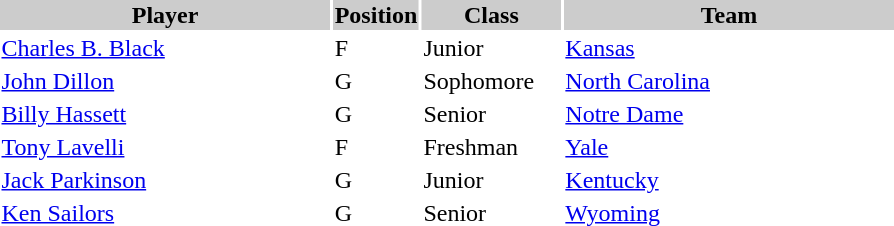<table style="width:600px" "border:'1' 'solid' 'gray'">
<tr>
<th bgcolor="#CCCCCC" style="width:40%">Player</th>
<th bgcolor="#CCCCCC" style="width:4%">Position</th>
<th bgcolor="#CCCCCC" style="width:16%">Class</th>
<th bgcolor="#CCCCCC" style="width:40%">Team</th>
</tr>
<tr>
<td><a href='#'>Charles B. Black</a></td>
<td>F</td>
<td>Junior</td>
<td><a href='#'>Kansas</a></td>
</tr>
<tr>
<td><a href='#'>John Dillon</a></td>
<td>G</td>
<td>Sophomore</td>
<td><a href='#'>North Carolina</a></td>
</tr>
<tr>
<td><a href='#'>Billy Hassett</a></td>
<td>G</td>
<td>Senior</td>
<td><a href='#'>Notre Dame</a></td>
</tr>
<tr>
<td><a href='#'>Tony Lavelli</a></td>
<td>F</td>
<td>Freshman</td>
<td><a href='#'>Yale</a></td>
</tr>
<tr>
<td><a href='#'>Jack Parkinson</a></td>
<td>G</td>
<td>Junior</td>
<td><a href='#'>Kentucky</a></td>
</tr>
<tr>
<td><a href='#'>Ken Sailors</a></td>
<td>G</td>
<td>Senior</td>
<td><a href='#'>Wyoming</a></td>
</tr>
</table>
